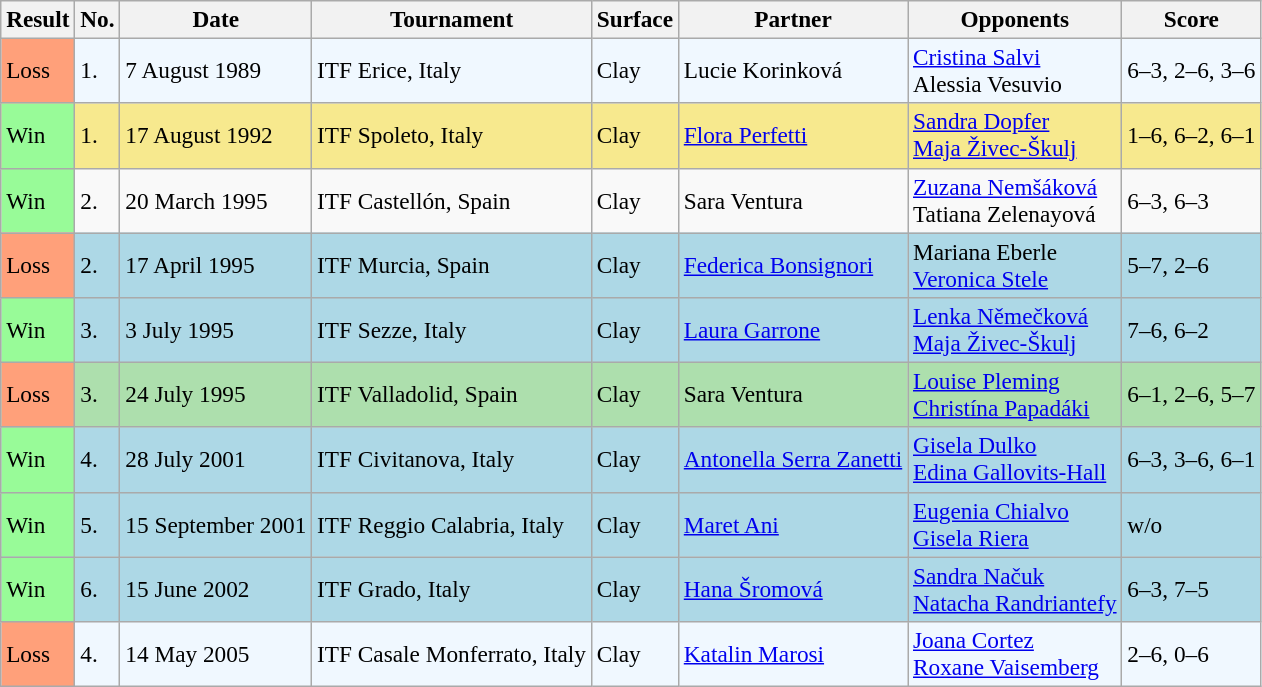<table class="wikitable" style="font-size:97%">
<tr>
<th>Result</th>
<th>No.</th>
<th>Date</th>
<th>Tournament</th>
<th>Surface</th>
<th>Partner</th>
<th>Opponents</th>
<th>Score</th>
</tr>
<tr bgcolor=f0f8ff>
<td style="background:#ffa07a;">Loss</td>
<td>1.</td>
<td>7 August 1989</td>
<td>ITF Erice, Italy</td>
<td>Clay</td>
<td> Lucie Korinková</td>
<td> <a href='#'>Cristina Salvi</a> <br>  Alessia Vesuvio</td>
<td>6–3, 2–6, 3–6</td>
</tr>
<tr style="background:#f7e98e;">
<td style="background:#98fb98;">Win</td>
<td>1.</td>
<td>17 August 1992</td>
<td>ITF Spoleto, Italy</td>
<td>Clay</td>
<td> <a href='#'>Flora Perfetti</a></td>
<td> <a href='#'>Sandra Dopfer</a> <br>  <a href='#'>Maja Živec-Škulj</a></td>
<td>1–6, 6–2, 6–1</td>
</tr>
<tr>
<td style="background:#98fb98;">Win</td>
<td>2.</td>
<td>20 March 1995</td>
<td>ITF Castellón, Spain</td>
<td>Clay</td>
<td> Sara Ventura</td>
<td> <a href='#'>Zuzana Nemšáková</a> <br>  Tatiana Zelenayová</td>
<td>6–3, 6–3</td>
</tr>
<tr style="background:lightblue;">
<td style="background:#ffa07a;">Loss</td>
<td>2.</td>
<td>17 April 1995</td>
<td>ITF Murcia, Spain</td>
<td>Clay</td>
<td> <a href='#'>Federica Bonsignori</a></td>
<td> Mariana Eberle <br>  <a href='#'>Veronica Stele</a></td>
<td>5–7, 2–6</td>
</tr>
<tr style="background:lightblue;">
<td style="background:#98fb98;">Win</td>
<td>3.</td>
<td>3 July 1995</td>
<td>ITF Sezze, Italy</td>
<td>Clay</td>
<td> <a href='#'>Laura Garrone</a></td>
<td> <a href='#'>Lenka Němečková</a> <br>  <a href='#'>Maja Živec-Škulj</a></td>
<td>7–6, 6–2</td>
</tr>
<tr bgcolor="#ADDFAD">
<td style="background:#ffa07a;">Loss</td>
<td>3.</td>
<td>24 July 1995</td>
<td>ITF Valladolid, Spain</td>
<td>Clay</td>
<td> Sara Ventura</td>
<td> <a href='#'>Louise Pleming</a> <br>  <a href='#'>Christína Papadáki</a></td>
<td>6–1, 2–6, 5–7</td>
</tr>
<tr style="background:lightblue;">
<td style="background:#98fb98;">Win</td>
<td>4.</td>
<td>28 July 2001</td>
<td>ITF Civitanova, Italy</td>
<td>Clay</td>
<td> <a href='#'>Antonella Serra Zanetti</a></td>
<td> <a href='#'>Gisela Dulko</a> <br>  <a href='#'>Edina Gallovits-Hall</a></td>
<td>6–3, 3–6, 6–1</td>
</tr>
<tr style="background:lightblue;">
<td style="background:#98fb98;">Win</td>
<td>5.</td>
<td>15 September 2001</td>
<td>ITF Reggio Calabria, Italy</td>
<td>Clay</td>
<td> <a href='#'>Maret Ani</a></td>
<td> <a href='#'>Eugenia Chialvo</a> <br>  <a href='#'>Gisela Riera</a></td>
<td>w/o</td>
</tr>
<tr style="background:lightblue;">
<td style="background:#98fb98;">Win</td>
<td>6.</td>
<td>15 June 2002</td>
<td>ITF Grado, Italy</td>
<td>Clay</td>
<td> <a href='#'>Hana Šromová</a></td>
<td> <a href='#'>Sandra Načuk</a> <br>  <a href='#'>Natacha Randriantefy</a></td>
<td>6–3, 7–5</td>
</tr>
<tr style="background:#f0f8ff;">
<td style="background:#ffa07a;">Loss</td>
<td>4.</td>
<td>14 May 2005</td>
<td>ITF Casale Monferrato, Italy</td>
<td>Clay</td>
<td> <a href='#'>Katalin Marosi</a></td>
<td> <a href='#'>Joana Cortez</a> <br>  <a href='#'>Roxane Vaisemberg</a></td>
<td>2–6, 0–6</td>
</tr>
</table>
